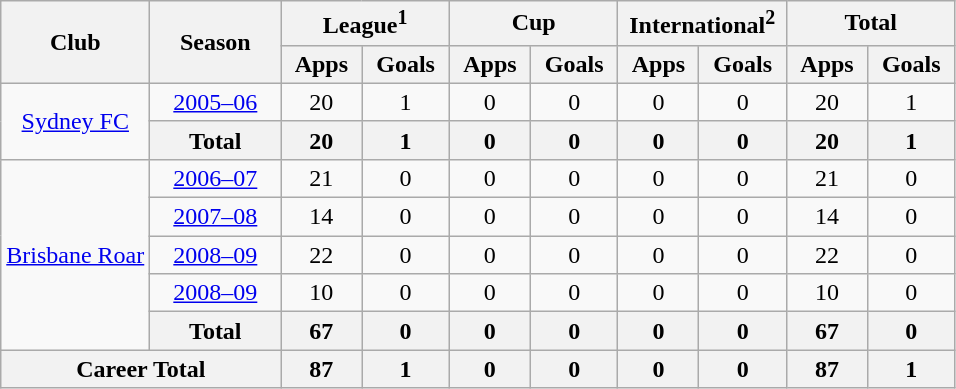<table class="wikitable" style="text-align: center;">
<tr>
<th rowspan="2">Club</th>
<th rowspan="2" width="80">Season</th>
<th colspan="2" width="105">League<sup>1</sup></th>
<th colspan="2" width="105">Cup</th>
<th colspan="2" width="105">International<sup>2</sup></th>
<th colspan="2" width="105">Total</th>
</tr>
<tr>
<th>Apps</th>
<th>Goals</th>
<th>Apps</th>
<th>Goals</th>
<th>Apps</th>
<th>Goals</th>
<th>Apps</th>
<th>Goals</th>
</tr>
<tr>
<td rowspan="2" valign="center"><a href='#'>Sydney FC</a></td>
<td><a href='#'>2005–06</a></td>
<td>20</td>
<td>1</td>
<td>0</td>
<td>0</td>
<td>0</td>
<td>0</td>
<td>20</td>
<td>1</td>
</tr>
<tr>
<th>Total</th>
<th>20</th>
<th>1</th>
<th>0</th>
<th>0</th>
<th>0</th>
<th>0</th>
<th>20</th>
<th>1</th>
</tr>
<tr>
<td rowspan="5" valign="center"><a href='#'>Brisbane Roar</a></td>
<td><a href='#'>2006–07</a></td>
<td>21</td>
<td>0</td>
<td>0</td>
<td>0</td>
<td>0</td>
<td>0</td>
<td>21</td>
<td>0</td>
</tr>
<tr>
<td><a href='#'>2007–08</a></td>
<td>14</td>
<td>0</td>
<td>0</td>
<td>0</td>
<td>0</td>
<td>0</td>
<td>14</td>
<td>0</td>
</tr>
<tr>
<td><a href='#'>2008–09</a></td>
<td>22</td>
<td>0</td>
<td>0</td>
<td>0</td>
<td>0</td>
<td>0</td>
<td>22</td>
<td>0</td>
</tr>
<tr>
<td><a href='#'>2008–09</a></td>
<td>10</td>
<td>0</td>
<td>0</td>
<td>0</td>
<td>0</td>
<td>0</td>
<td>10</td>
<td>0</td>
</tr>
<tr>
<th>Total</th>
<th>67</th>
<th>0</th>
<th>0</th>
<th>0</th>
<th>0</th>
<th>0</th>
<th>67</th>
<th>0</th>
</tr>
<tr>
<th colspan="2">Career Total</th>
<th>87</th>
<th>1</th>
<th>0</th>
<th>0</th>
<th>0</th>
<th>0</th>
<th>87</th>
<th>1</th>
</tr>
</table>
